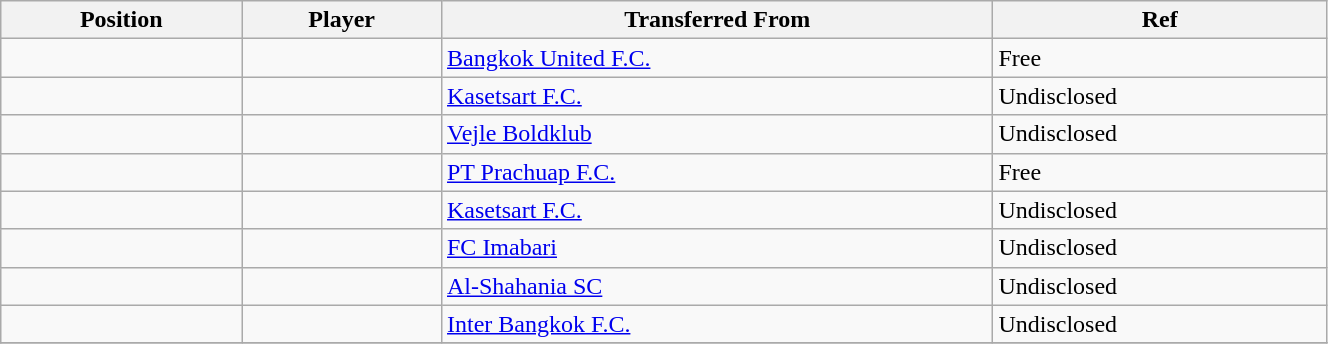<table class="wikitable sortable" style="width:70%; text-align:center; font-size:100%; text-align:left;">
<tr>
<th>Position</th>
<th>Player</th>
<th>Transferred From</th>
<th>Ref</th>
</tr>
<tr>
<td></td>
<td></td>
<td> <a href='#'>Bangkok United F.C.</a></td>
<td>Free </td>
</tr>
<tr>
<td></td>
<td></td>
<td> <a href='#'>Kasetsart F.C.</a></td>
<td>Undisclosed </td>
</tr>
<tr>
<td></td>
<td></td>
<td> <a href='#'>Vejle Boldklub</a></td>
<td>Undisclosed </td>
</tr>
<tr>
<td></td>
<td></td>
<td> <a href='#'>PT Prachuap F.C.</a></td>
<td>Free </td>
</tr>
<tr>
<td></td>
<td></td>
<td> <a href='#'>Kasetsart F.C.</a></td>
<td>Undisclosed </td>
</tr>
<tr>
<td></td>
<td></td>
<td> <a href='#'>FC Imabari</a></td>
<td>Undisclosed </td>
</tr>
<tr>
<td></td>
<td></td>
<td> <a href='#'>Al-Shahania SC</a></td>
<td>Undisclosed </td>
</tr>
<tr>
<td></td>
<td></td>
<td> <a href='#'>Inter Bangkok F.C.</a></td>
<td>Undisclosed </td>
</tr>
<tr>
</tr>
</table>
